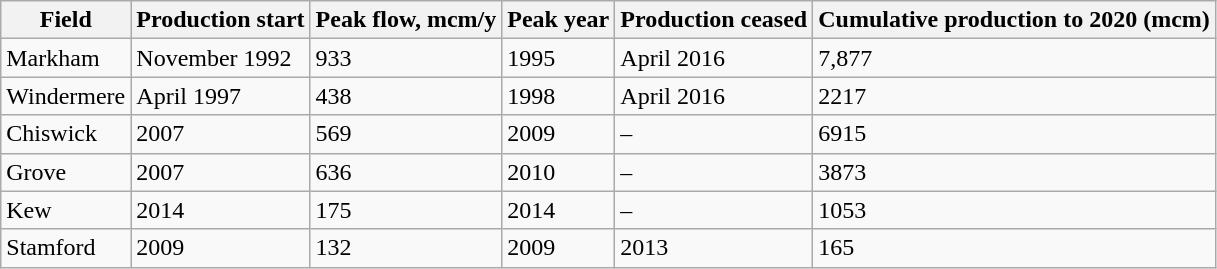<table class="wikitable">
<tr>
<th>Field</th>
<th>Production start</th>
<th>Peak flow, mcm/y</th>
<th>Peak year</th>
<th>Production ceased</th>
<th>Cumulative production to 2020 (mcm)</th>
</tr>
<tr>
<td>Markham</td>
<td>November 1992</td>
<td>933</td>
<td>1995</td>
<td>April 2016</td>
<td>7,877</td>
</tr>
<tr>
<td>Windermere</td>
<td>April 1997</td>
<td>438</td>
<td>1998</td>
<td>April 2016</td>
<td>2217</td>
</tr>
<tr>
<td>Chiswick</td>
<td>2007</td>
<td>569</td>
<td>2009</td>
<td>–</td>
<td>6915</td>
</tr>
<tr>
<td>Grove</td>
<td>2007</td>
<td>636</td>
<td>2010</td>
<td>–</td>
<td>3873</td>
</tr>
<tr>
<td>Kew</td>
<td>2014</td>
<td>175</td>
<td>2014</td>
<td>–</td>
<td>1053</td>
</tr>
<tr>
<td>Stamford</td>
<td>2009</td>
<td>132</td>
<td>2009</td>
<td>2013</td>
<td>165</td>
</tr>
</table>
